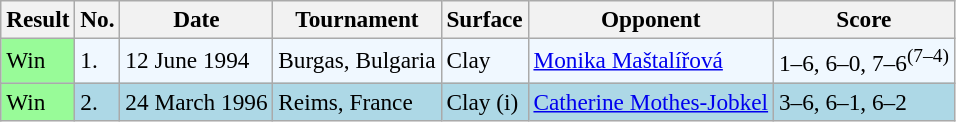<table class="sortable wikitable" style=font-size:97%>
<tr>
<th>Result</th>
<th>No.</th>
<th>Date</th>
<th>Tournament</th>
<th>Surface</th>
<th>Opponent</th>
<th>Score</th>
</tr>
<tr style="background:#f0f8ff;">
<td style="background:#98fb98;">Win</td>
<td>1.</td>
<td>12 June 1994</td>
<td>Burgas, Bulgaria</td>
<td>Clay</td>
<td> <a href='#'>Monika Maštalířová</a></td>
<td>1–6, 6–0, 7–6<sup>(7–4)</sup></td>
</tr>
<tr style="background:lightblue;">
<td style="background:#98fb98;">Win</td>
<td>2.</td>
<td>24 March 1996</td>
<td>Reims, France</td>
<td>Clay (i)</td>
<td> <a href='#'>Catherine Mothes-Jobkel</a></td>
<td>3–6, 6–1, 6–2</td>
</tr>
</table>
